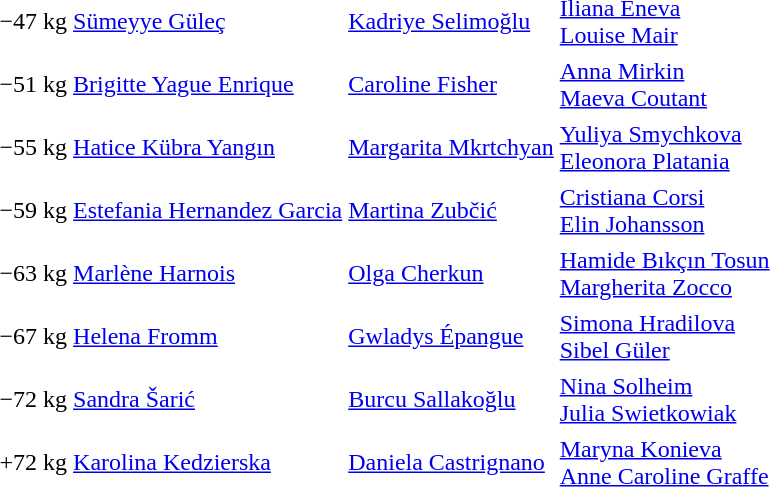<table>
<tr>
<td>−47 kg</td>
<td> <a href='#'>Sümeyye Güleç</a></td>
<td> <a href='#'>Kadriye Selimoğlu</a></td>
<td> <a href='#'>Iliana Eneva</a> <br>  <a href='#'>Louise Mair</a></td>
</tr>
<tr>
</tr>
<tr>
<td>−51 kg</td>
<td> <a href='#'>Brigitte Yague Enrique</a></td>
<td> <a href='#'>Caroline Fisher</a></td>
<td> <a href='#'>Anna Mirkin</a> <br>  <a href='#'>Maeva Coutant</a></td>
</tr>
<tr>
</tr>
<tr>
<td>−55 kg</td>
<td> <a href='#'>Hatice Kübra Yangın</a></td>
<td> <a href='#'>Margarita Mkrtchyan</a></td>
<td> <a href='#'>Yuliya Smychkova</a> <br>  <a href='#'>Eleonora Platania</a></td>
</tr>
<tr>
</tr>
<tr>
<td>−59 kg</td>
<td> <a href='#'>Estefania Hernandez Garcia</a></td>
<td> <a href='#'>Martina Zubčić</a></td>
<td> <a href='#'>Cristiana Corsi</a> <br>  <a href='#'>Elin Johansson</a></td>
</tr>
<tr>
</tr>
<tr>
<td>−63 kg</td>
<td> <a href='#'>Marlène Harnois</a></td>
<td> <a href='#'>Olga Cherkun</a></td>
<td> <a href='#'>Hamide Bıkçın Tosun</a> <br>  <a href='#'>Margherita Zocco</a></td>
</tr>
<tr>
</tr>
<tr>
<td>−67 kg</td>
<td> <a href='#'>Helena Fromm</a></td>
<td> <a href='#'>Gwladys Épangue</a></td>
<td> <a href='#'>Simona Hradilova</a> <br>  <a href='#'>Sibel Güler</a></td>
</tr>
<tr>
</tr>
<tr>
<td>−72 kg</td>
<td> <a href='#'>Sandra Šarić</a></td>
<td> <a href='#'>Burcu Sallakoğlu</a></td>
<td> <a href='#'>Nina Solheim</a> <br>  <a href='#'>Julia Swietkowiak</a></td>
</tr>
<tr>
</tr>
<tr>
<td>+72 kg</td>
<td> <a href='#'>Karolina Kedzierska</a></td>
<td> <a href='#'>Daniela Castrignano</a></td>
<td> <a href='#'>Maryna Konieva</a> <br>  <a href='#'>Anne Caroline Graffe</a></td>
</tr>
<tr>
</tr>
</table>
